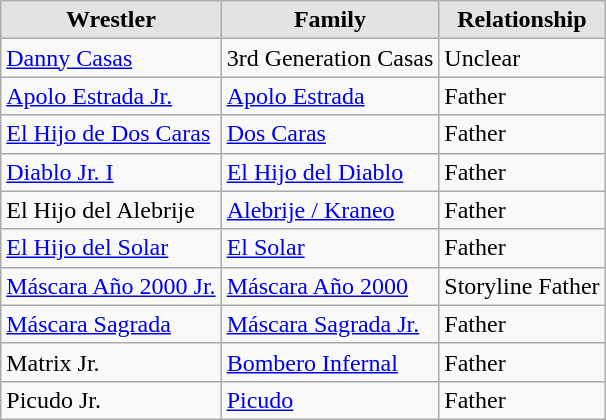<table class="wikitable">
<tr>
<th style="border-style: none none solid solid; background: #e3e3e3"><strong>Wrestler</strong></th>
<th style="border-style: none none solid solid; background: #e3e3e3"><strong>Family</strong></th>
<th style="border-style: none none solid solid; background: #e3e3e3"><strong>Relationship</strong></th>
</tr>
<tr>
<td><a href='#'>Danny Casas</a></td>
<td>3rd Generation Casas</td>
<td>Unclear</td>
</tr>
<tr>
<td><a href='#'>Apolo Estrada Jr.</a></td>
<td><a href='#'>Apolo Estrada</a></td>
<td>Father</td>
</tr>
<tr>
<td><a href='#'>El Hijo de Dos Caras</a></td>
<td><a href='#'>Dos Caras</a></td>
<td>Father</td>
</tr>
<tr>
<td><a href='#'>Diablo Jr. I</a></td>
<td><a href='#'>El Hijo del Diablo</a></td>
<td>Father</td>
</tr>
<tr>
<td>El Hijo del Alebrije</td>
<td><a href='#'>Alebrije / Kraneo</a></td>
<td>Father</td>
</tr>
<tr>
<td><a href='#'>El Hijo del Solar</a></td>
<td><a href='#'>El Solar</a></td>
<td>Father</td>
</tr>
<tr>
<td><a href='#'>Máscara Año 2000 Jr.</a></td>
<td><a href='#'>Máscara Año 2000</a></td>
<td>Storyline Father</td>
</tr>
<tr>
<td><a href='#'>Máscara Sagrada</a></td>
<td><a href='#'>Máscara Sagrada Jr.</a></td>
<td>Father</td>
</tr>
<tr>
<td>Matrix Jr.</td>
<td><a href='#'>Bombero Infernal</a></td>
<td>Father</td>
</tr>
<tr>
<td>Picudo Jr.</td>
<td><a href='#'>Picudo</a></td>
<td>Father</td>
</tr>
</table>
